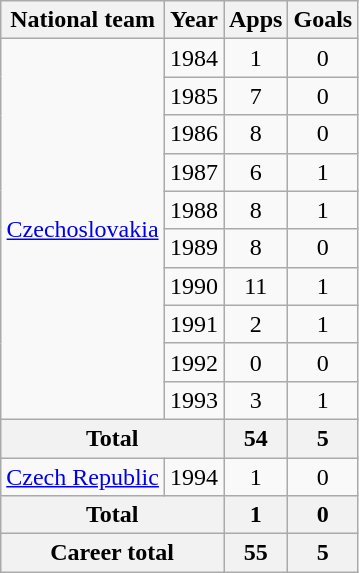<table class="wikitable" style="text-align:center">
<tr>
<th>National team</th>
<th>Year</th>
<th>Apps</th>
<th>Goals</th>
</tr>
<tr>
<td rowspan="10"><a href='#'>Czechoslovakia</a></td>
<td>1984</td>
<td>1</td>
<td>0</td>
</tr>
<tr>
<td>1985</td>
<td>7</td>
<td>0</td>
</tr>
<tr>
<td>1986</td>
<td>8</td>
<td>0</td>
</tr>
<tr>
<td>1987</td>
<td>6</td>
<td>1</td>
</tr>
<tr>
<td>1988</td>
<td>8</td>
<td>1</td>
</tr>
<tr>
<td>1989</td>
<td>8</td>
<td>0</td>
</tr>
<tr>
<td>1990</td>
<td>11</td>
<td>1</td>
</tr>
<tr>
<td>1991</td>
<td>2</td>
<td>1</td>
</tr>
<tr>
<td>1992</td>
<td>0</td>
<td>0</td>
</tr>
<tr>
<td>1993</td>
<td>3</td>
<td>1</td>
</tr>
<tr>
<th colspan="2">Total</th>
<th>54</th>
<th>5</th>
</tr>
<tr>
<td><a href='#'>Czech Republic</a></td>
<td>1994</td>
<td>1</td>
<td>0</td>
</tr>
<tr>
<th colspan="2">Total</th>
<th>1</th>
<th>0</th>
</tr>
<tr>
<th colspan="2">Career total</th>
<th>55</th>
<th>5</th>
</tr>
</table>
